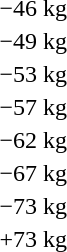<table>
<tr>
<td rowspan=2>−46 kg</td>
<td rowspan=2></td>
<td rowspan=2></td>
<td></td>
</tr>
<tr>
<td></td>
</tr>
<tr>
<td rowspan=2>−49 kg</td>
<td rowspan=2></td>
<td rowspan=2></td>
<td></td>
</tr>
<tr>
<td></td>
</tr>
<tr>
<td rowspan=2>−53 kg</td>
<td rowspan=2></td>
<td rowspan=2></td>
<td></td>
</tr>
<tr>
<td></td>
</tr>
<tr>
<td rowspan=2>−57 kg</td>
<td rowspan=2></td>
<td rowspan=2></td>
<td></td>
</tr>
<tr>
<td></td>
</tr>
<tr>
<td rowspan=2>−62 kg</td>
<td rowspan=2></td>
<td rowspan=2></td>
<td></td>
</tr>
<tr>
<td></td>
</tr>
<tr>
<td rowspan=2>−67 kg</td>
<td rowspan=2></td>
<td rowspan=2></td>
<td></td>
</tr>
<tr>
<td></td>
</tr>
<tr>
<td rowspan=2>−73 kg</td>
<td rowspan=2></td>
<td rowspan=2></td>
<td></td>
</tr>
<tr>
<td></td>
</tr>
<tr>
<td rowspan=2>+73 kg</td>
<td rowspan=2></td>
<td rowspan=2></td>
<td></td>
</tr>
<tr>
<td></td>
</tr>
</table>
